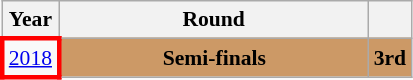<table class="wikitable" style="text-align: center; font-size:90%">
<tr>
<th>Year</th>
<th style="width:200px">Round</th>
<th></th>
</tr>
<tr>
<td style="border: 3px solid red"><a href='#'>2018</a></td>
<td bgcolor="cc9966"><strong>Semi-finals</strong></td>
<td bgcolor="cc9966"><strong>3rd</strong></td>
</tr>
</table>
